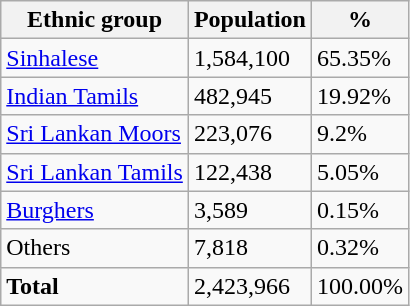<table class="wikitable">
<tr>
<th>Ethnic group</th>
<th>Population</th>
<th>%</th>
</tr>
<tr>
<td><a href='#'>Sinhalese</a></td>
<td>1,584,100</td>
<td>65.35%</td>
</tr>
<tr>
<td><a href='#'>Indian Tamils</a></td>
<td>482,945</td>
<td>19.92%</td>
</tr>
<tr>
<td><a href='#'>Sri Lankan Moors</a></td>
<td>223,076</td>
<td>9.2%</td>
</tr>
<tr>
<td><a href='#'>Sri Lankan Tamils</a></td>
<td>122,438</td>
<td>5.05%</td>
</tr>
<tr>
<td><a href='#'>Burghers</a></td>
<td>3,589</td>
<td>0.15%</td>
</tr>
<tr>
<td>Others</td>
<td>7,818</td>
<td>0.32%</td>
</tr>
<tr>
<td><strong>Total</strong></td>
<td>2,423,966</td>
<td>100.00%</td>
</tr>
</table>
